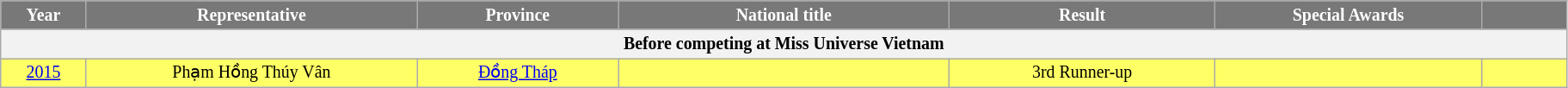<table class="wikitable sortable" style="font-size: 83%; text-align:center">
<tr bgcolor="#787878" colspan=10 align="center">
<th width="60" style="background-color:#787878;color:#FFFFFF;"><span><strong>Year</strong></span></th>
<th width="250" style="background-color:#787878;color:#FFFFFF;"><span><strong>Representative</strong></span></th>
<th width="150" style="background-color:#787878;color:#FFFFFF;"><span><strong>Province</strong></span></th>
<th width="250" style="background-color:#787878;color:#FFFFFF;"><span><strong>National title</strong></span></th>
<th width="200" style="background-color:#787878;color:#FFFFFF;"><span><strong>Result</strong></span></th>
<th width="200" style="background-color:#787878;color:#FFFFFF;"><span><strong>Special Awards</strong></span></th>
<th width="60" style="background-color:#787878;color:#FFFFFF;"><span><strong></strong></span></th>
</tr>
<tr>
<th colspan="7">Before competing at Miss Universe Vietnam</th>
</tr>
<tr style="background-color:#FFFF66;">
<td><a href='#'>2015</a></td>
<td>Phạm Hồng Thúy Vân</td>
<td><a href='#'>Đồng Tháp</a></td>
<td style="background:;"></td>
<td>3rd Runner-up</td>
<td style="background:;"></td>
<td></td>
</tr>
</table>
